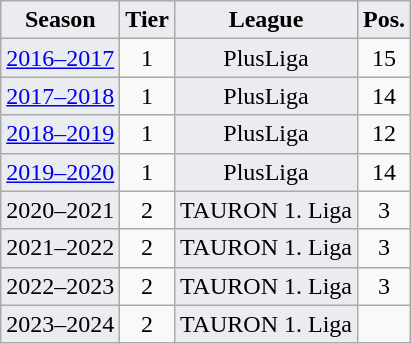<table class="wikitable" style="font-size:100%; text-align:center">
<tr>
<th style="color:black; background-color:#EAECF0">Season</th>
<th style="color:black; background-color:#EAECF0">Tier</th>
<th style="color:black; background-color:#EAECF0">League</th>
<th style="color:black; background-color:#EAECF0">Pos.</th>
</tr>
<tr>
<td style="background:#EAECF0"><a href='#'>2016–2017</a></td>
<td align="center">1</td>
<td style="background:#EAECF0">PlusLiga</td>
<td align="center">15</td>
</tr>
<tr>
<td style="background:#EAECF0"><a href='#'>2017–2018</a></td>
<td align="center">1</td>
<td style="background:#EAECF0">PlusLiga</td>
<td align="center">14</td>
</tr>
<tr>
<td style="background:#EAECF0"><a href='#'>2018–2019</a></td>
<td align="center">1</td>
<td style="background:#EAECF0">PlusLiga</td>
<td align="center">12</td>
</tr>
<tr>
<td style="background:#EAECF0"><a href='#'>2019–2020</a></td>
<td align="center">1</td>
<td style="background:#EAECF0">PlusLiga</td>
<td align="center">14</td>
</tr>
<tr>
<td style="background:#EAECF0">2020–2021</td>
<td align="center">2</td>
<td style="background:#EAECF0">TAURON 1. Liga</td>
<td align="center">3</td>
</tr>
<tr>
<td style="background:#EAECF0">2021–2022</td>
<td align="center">2</td>
<td style="background:#EAECF0">TAURON 1. Liga</td>
<td align="center">3</td>
</tr>
<tr>
<td style="background:#EAECF0">2022–2023</td>
<td align="center">2</td>
<td style="background:#EAECF0">TAURON 1. Liga</td>
<td align="center">3</td>
</tr>
<tr>
<td style="background:#EAECF0">2023–2024</td>
<td align="center">2</td>
<td style="background:#EAECF0">TAURON 1. Liga</td>
<td align="center"></td>
</tr>
</table>
